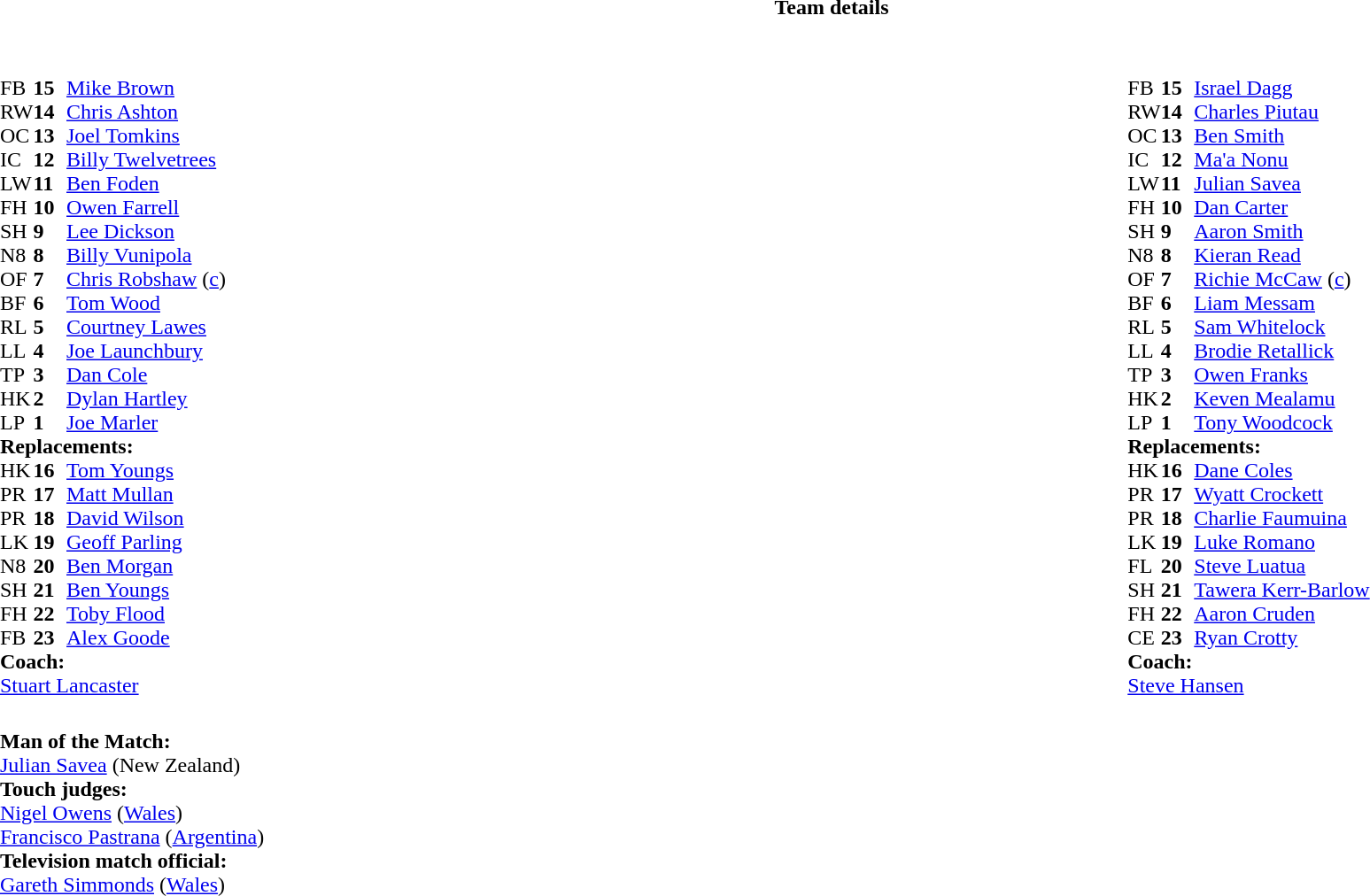<table border="0" width="100%" class="collapsible collapsed">
<tr>
<th>Team details</th>
</tr>
<tr>
<td><br><table width="100%">
<tr>
<td valign="top" width="50%"><br><table style="font-size: 100%" cellspacing="0" cellpadding="0">
<tr>
<th width="25"></th>
<th width="25"></th>
</tr>
<tr>
<td>FB</td>
<td><strong>15</strong></td>
<td><a href='#'>Mike Brown</a></td>
</tr>
<tr>
<td>RW</td>
<td><strong>14</strong></td>
<td><a href='#'>Chris Ashton</a></td>
</tr>
<tr>
<td>OC</td>
<td><strong>13</strong></td>
<td><a href='#'>Joel Tomkins</a></td>
<td></td>
<td></td>
</tr>
<tr>
<td>IC</td>
<td><strong>12</strong></td>
<td><a href='#'>Billy Twelvetrees</a></td>
</tr>
<tr>
<td>LW</td>
<td><strong>11</strong></td>
<td><a href='#'>Ben Foden</a></td>
</tr>
<tr>
<td>FH</td>
<td><strong>10</strong></td>
<td><a href='#'>Owen Farrell</a></td>
<td></td>
<td></td>
</tr>
<tr>
<td>SH</td>
<td><strong>9</strong></td>
<td><a href='#'>Lee Dickson</a></td>
<td></td>
<td></td>
</tr>
<tr>
<td>N8</td>
<td><strong>8</strong></td>
<td><a href='#'>Billy Vunipola</a></td>
<td></td>
<td></td>
</tr>
<tr>
<td>OF</td>
<td><strong>7</strong></td>
<td><a href='#'>Chris Robshaw</a> (<a href='#'>c</a>)</td>
</tr>
<tr>
<td>BF</td>
<td><strong>6</strong></td>
<td><a href='#'>Tom Wood</a></td>
</tr>
<tr>
<td>RL</td>
<td><strong>5</strong></td>
<td><a href='#'>Courtney Lawes</a></td>
</tr>
<tr>
<td>LL</td>
<td><strong>4</strong></td>
<td><a href='#'>Joe Launchbury</a></td>
<td></td>
<td></td>
</tr>
<tr>
<td>TP</td>
<td><strong>3</strong></td>
<td><a href='#'>Dan Cole</a></td>
<td></td>
<td></td>
</tr>
<tr>
<td>HK</td>
<td><strong>2</strong></td>
<td><a href='#'>Dylan Hartley</a></td>
<td></td>
<td></td>
</tr>
<tr>
<td>LP</td>
<td><strong>1</strong></td>
<td><a href='#'>Joe Marler</a></td>
<td></td>
<td></td>
</tr>
<tr>
<td colspan=3><strong>Replacements:</strong></td>
</tr>
<tr>
<td>HK</td>
<td><strong>16</strong></td>
<td><a href='#'>Tom Youngs</a></td>
<td></td>
<td></td>
</tr>
<tr>
<td>PR</td>
<td><strong>17</strong></td>
<td><a href='#'>Matt Mullan</a></td>
<td></td>
<td></td>
</tr>
<tr>
<td>PR</td>
<td><strong>18</strong></td>
<td><a href='#'>David Wilson</a></td>
<td></td>
<td></td>
</tr>
<tr>
<td>LK</td>
<td><strong>19</strong></td>
<td><a href='#'>Geoff Parling</a></td>
<td></td>
<td></td>
</tr>
<tr>
<td>N8</td>
<td><strong>20</strong></td>
<td><a href='#'>Ben Morgan</a></td>
<td></td>
<td></td>
</tr>
<tr>
<td>SH</td>
<td><strong>21</strong></td>
<td><a href='#'>Ben Youngs</a></td>
<td></td>
<td></td>
</tr>
<tr>
<td>FH</td>
<td><strong>22</strong></td>
<td><a href='#'>Toby Flood</a></td>
<td></td>
<td></td>
</tr>
<tr>
<td>FB</td>
<td><strong>23</strong></td>
<td><a href='#'>Alex Goode</a></td>
<td></td>
<td></td>
</tr>
<tr>
<td colspan=3><strong>Coach:</strong></td>
</tr>
<tr>
<td colspan="4"> <a href='#'>Stuart Lancaster</a></td>
</tr>
</table>
</td>
<td valign="top" width="50%"><br><table style="font-size: 100%" cellspacing="0" cellpadding="0" align="center">
<tr>
<th width="25"></th>
<th width="25"></th>
</tr>
<tr>
<td>FB</td>
<td><strong>15</strong></td>
<td><a href='#'>Israel Dagg</a></td>
</tr>
<tr>
<td>RW</td>
<td><strong>14</strong></td>
<td><a href='#'>Charles Piutau</a></td>
<td></td>
<td></td>
</tr>
<tr>
<td>OC</td>
<td><strong>13</strong></td>
<td><a href='#'>Ben Smith</a></td>
</tr>
<tr>
<td>IC</td>
<td><strong>12</strong></td>
<td><a href='#'>Ma'a Nonu</a></td>
</tr>
<tr>
<td>LW</td>
<td><strong>11</strong></td>
<td><a href='#'>Julian Savea</a></td>
</tr>
<tr>
<td>FH</td>
<td><strong>10</strong></td>
<td><a href='#'>Dan Carter</a></td>
<td></td>
<td></td>
</tr>
<tr>
<td>SH</td>
<td><strong>9</strong></td>
<td><a href='#'>Aaron Smith</a></td>
<td></td>
<td></td>
</tr>
<tr>
<td>N8</td>
<td><strong>8</strong></td>
<td><a href='#'>Kieran Read</a></td>
<td></td>
</tr>
<tr>
<td>OF</td>
<td><strong>7</strong></td>
<td><a href='#'>Richie McCaw</a> (<a href='#'>c</a>)</td>
</tr>
<tr>
<td>BF</td>
<td><strong>6</strong></td>
<td><a href='#'>Liam Messam</a></td>
<td></td>
<td></td>
</tr>
<tr>
<td>RL</td>
<td><strong>5</strong></td>
<td><a href='#'>Sam Whitelock</a></td>
</tr>
<tr>
<td>LL</td>
<td><strong>4</strong></td>
<td><a href='#'>Brodie Retallick</a></td>
<td></td>
<td></td>
</tr>
<tr>
<td>TP</td>
<td><strong>3</strong></td>
<td><a href='#'>Owen Franks</a></td>
<td></td>
<td></td>
</tr>
<tr>
<td>HK</td>
<td><strong>2</strong></td>
<td><a href='#'>Keven Mealamu</a></td>
<td></td>
<td></td>
</tr>
<tr>
<td>LP</td>
<td><strong>1</strong></td>
<td><a href='#'>Tony Woodcock</a></td>
<td></td>
<td></td>
</tr>
<tr>
<td colspan=3><strong>Replacements:</strong></td>
</tr>
<tr>
<td>HK</td>
<td><strong>16</strong></td>
<td><a href='#'>Dane Coles</a></td>
<td></td>
<td></td>
</tr>
<tr>
<td>PR</td>
<td><strong>17</strong></td>
<td><a href='#'>Wyatt Crockett</a></td>
<td></td>
<td></td>
</tr>
<tr>
<td>PR</td>
<td><strong>18</strong></td>
<td><a href='#'>Charlie Faumuina</a></td>
<td></td>
<td></td>
</tr>
<tr>
<td>LK</td>
<td><strong>19</strong></td>
<td><a href='#'>Luke Romano</a></td>
<td></td>
<td></td>
</tr>
<tr>
<td>FL</td>
<td><strong>20</strong></td>
<td><a href='#'>Steve Luatua</a></td>
<td></td>
<td></td>
</tr>
<tr>
<td>SH</td>
<td><strong>21</strong></td>
<td><a href='#'>Tawera Kerr-Barlow</a></td>
<td></td>
<td></td>
</tr>
<tr>
<td>FH</td>
<td><strong>22</strong></td>
<td><a href='#'>Aaron Cruden</a></td>
<td></td>
<td></td>
</tr>
<tr>
<td>CE</td>
<td><strong>23</strong></td>
<td><a href='#'>Ryan Crotty</a></td>
<td></td>
<td></td>
</tr>
<tr>
<td colspan=3><strong>Coach:</strong></td>
</tr>
<tr>
<td colspan="4"> <a href='#'>Steve Hansen</a></td>
</tr>
</table>
</td>
</tr>
</table>
<table width=100% style="font-size: 100%">
<tr>
<td><br><strong>Man of the Match:</strong>
<br><a href='#'>Julian Savea</a> (New Zealand)<br><strong>Touch judges:</strong>
<br><a href='#'>Nigel Owens</a> (<a href='#'>Wales</a>)
<br><a href='#'>Francisco Pastrana</a> (<a href='#'>Argentina</a>)
<br><strong>Television match official:</strong>
<br><a href='#'>Gareth Simmonds</a> (<a href='#'>Wales</a>)</td>
</tr>
</table>
</td>
</tr>
</table>
